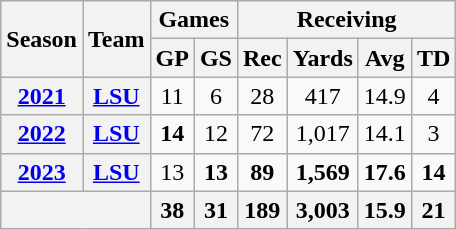<table class="wikitable" style="text-align:center;">
<tr>
<th rowspan="2">Season</th>
<th rowspan="2">Team</th>
<th colspan="2">Games</th>
<th colspan="4">Receiving</th>
</tr>
<tr>
<th>GP</th>
<th>GS</th>
<th>Rec</th>
<th>Yards</th>
<th>Avg</th>
<th>TD</th>
</tr>
<tr>
<th><a href='#'>2021</a></th>
<th><a href='#'>LSU</a></th>
<td>11</td>
<td>6</td>
<td>28</td>
<td>417</td>
<td>14.9</td>
<td>4</td>
</tr>
<tr>
<th><a href='#'>2022</a></th>
<th><a href='#'>LSU</a></th>
<td><strong>14</strong></td>
<td>12</td>
<td>72</td>
<td>1,017</td>
<td>14.1</td>
<td>3</td>
</tr>
<tr>
<th><a href='#'>2023</a></th>
<th><a href='#'>LSU</a></th>
<td>13</td>
<td><strong>13</strong></td>
<td><strong>89</strong></td>
<td><strong>1,569</strong></td>
<td><strong>17.6</strong></td>
<td><strong>14</strong></td>
</tr>
<tr>
<th colspan="2"></th>
<th>38</th>
<th>31</th>
<th>189</th>
<th>3,003</th>
<th>15.9</th>
<th>21</th>
</tr>
</table>
